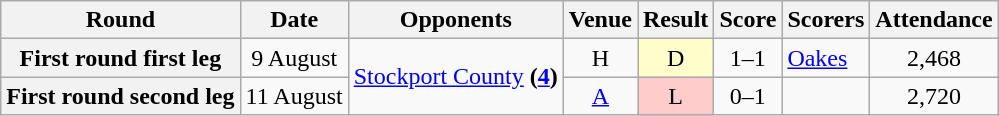<table class="wikitable" style="text-align:center">
<tr>
<th>Round</th>
<th>Date</th>
<th>Opponents</th>
<th>Venue</th>
<th>Result</th>
<th>Score</th>
<th>Scorers</th>
<th>Attendance</th>
</tr>
<tr>
<th>First round first leg</th>
<td>9 August</td>
<td rowspan=2><a href='#'>Stockport County</a> <strong>(<a href='#'>4</a>)</strong></td>
<td>H</td>
<td style="background-color:#FFFFCC">D</td>
<td>1–1</td>
<td align="left"><a href='#'>Oakes</a></td>
<td>2,468</td>
</tr>
<tr>
<th>First round second leg</th>
<td>11 August</td>
<td><a href='#'>A</a></td>
<td style="background-color:#FFCCCC">L</td>
<td>0–1</td>
<td align="left"></td>
<td>2,720</td>
</tr>
</table>
